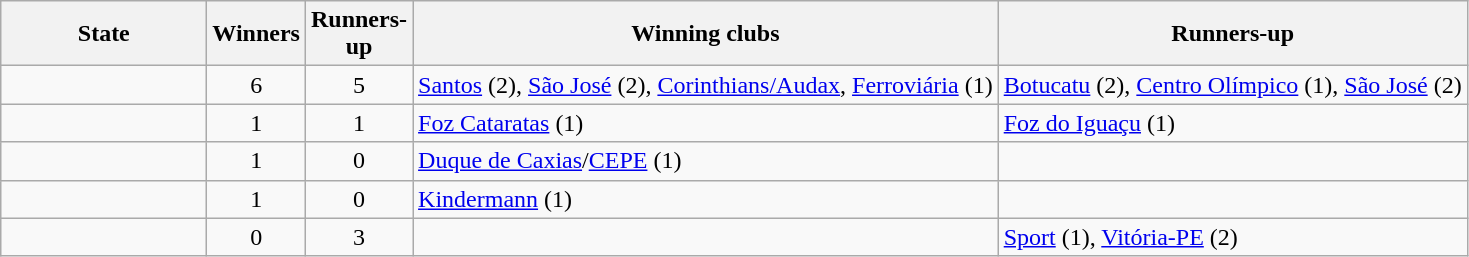<table class="wikitable">
<tr>
<th width=130>State</th>
<th width=40>Winners</th>
<th width=40>Runners-up</th>
<th>Winning clubs</th>
<th>Runners-up</th>
</tr>
<tr>
<td></td>
<td align=center>6</td>
<td align=center>5</td>
<td><a href='#'>Santos</a> (2), <a href='#'>São José</a> (2), <a href='#'>Corinthians/Audax</a>, <a href='#'>Ferroviária</a> (1)</td>
<td><a href='#'>Botucatu</a> (2), <a href='#'>Centro Olímpico</a> (1), <a href='#'>São José</a> (2)</td>
</tr>
<tr>
<td></td>
<td align=center>1</td>
<td align=center>1</td>
<td><a href='#'>Foz Cataratas</a> (1)</td>
<td><a href='#'>Foz do Iguaçu</a> (1)</td>
</tr>
<tr>
<td></td>
<td align=center>1</td>
<td align=center>0</td>
<td><a href='#'>Duque de Caxias</a>/<a href='#'>CEPE</a> (1)</td>
<td></td>
</tr>
<tr>
<td></td>
<td align=center>1</td>
<td align=center>0</td>
<td><a href='#'>Kindermann</a> (1)</td>
<td></td>
</tr>
<tr>
<td></td>
<td align=center>0</td>
<td align=center>3</td>
<td></td>
<td><a href='#'>Sport</a> (1), <a href='#'>Vitória-PE</a> (2)</td>
</tr>
</table>
